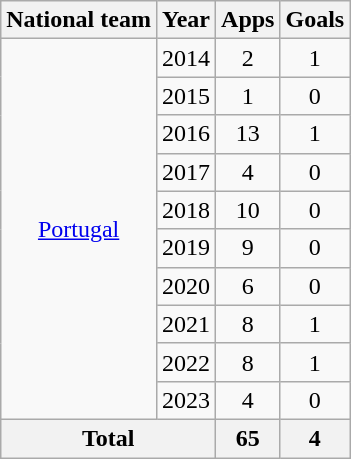<table class="wikitable" style="text-align:center">
<tr>
<th>National team</th>
<th>Year</th>
<th>Apps</th>
<th>Goals</th>
</tr>
<tr>
<td rowspan="10"><a href='#'>Portugal</a></td>
<td>2014</td>
<td>2</td>
<td>1</td>
</tr>
<tr>
<td>2015</td>
<td>1</td>
<td>0</td>
</tr>
<tr>
<td>2016</td>
<td>13</td>
<td>1</td>
</tr>
<tr>
<td>2017</td>
<td>4</td>
<td>0</td>
</tr>
<tr>
<td>2018</td>
<td>10</td>
<td>0</td>
</tr>
<tr>
<td>2019</td>
<td>9</td>
<td>0</td>
</tr>
<tr>
<td>2020</td>
<td>6</td>
<td>0</td>
</tr>
<tr>
<td>2021</td>
<td>8</td>
<td>1</td>
</tr>
<tr>
<td>2022</td>
<td>8</td>
<td>1</td>
</tr>
<tr>
<td>2023</td>
<td>4</td>
<td>0</td>
</tr>
<tr>
<th colspan="2">Total</th>
<th>65</th>
<th>4</th>
</tr>
</table>
